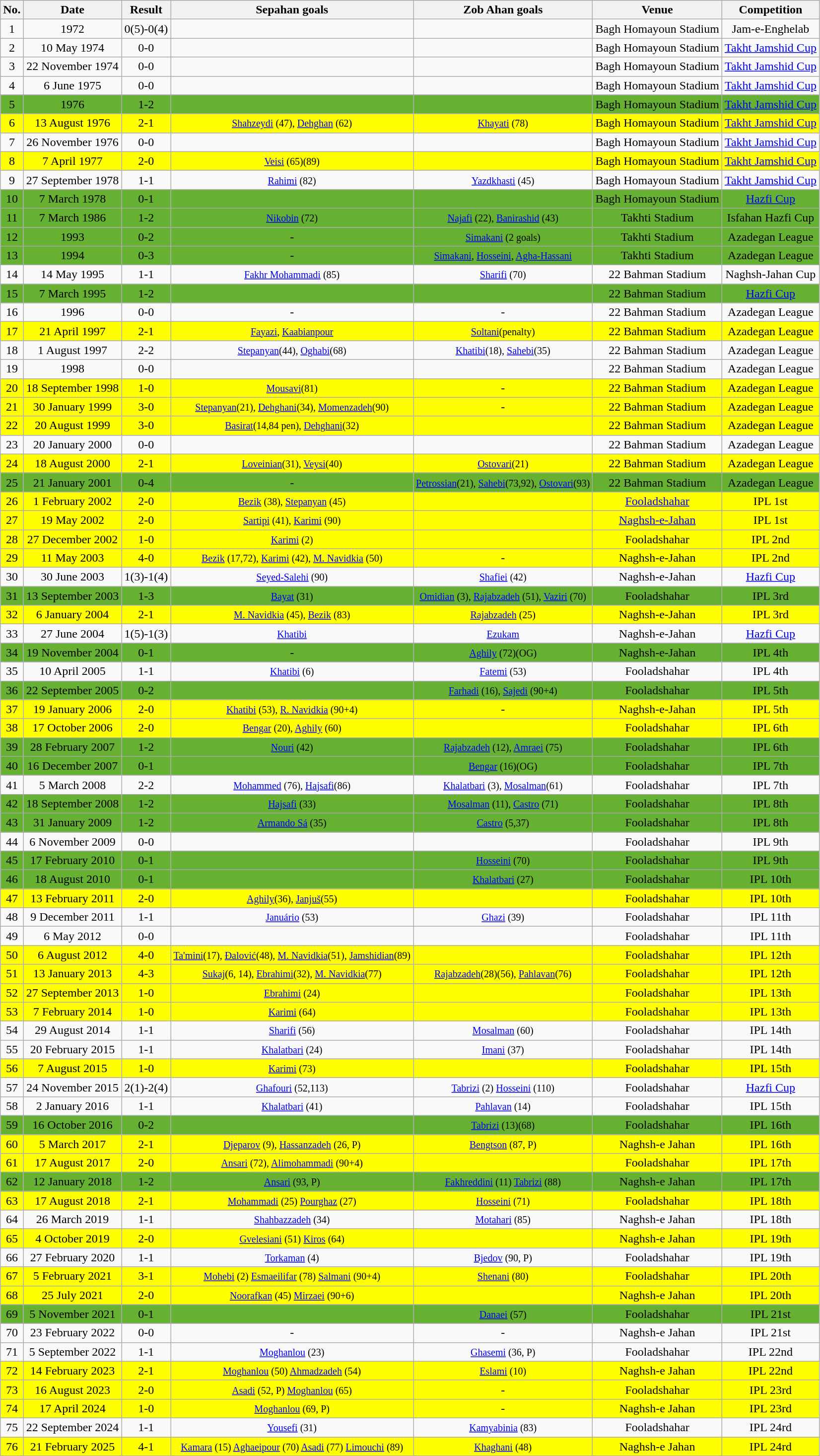<table class="wikitable" style="text-align: center;">
<tr>
<th><strong>No.</strong></th>
<th><strong>Date</strong></th>
<th><strong>Result</strong></th>
<th><strong>Sepahan goals</strong></th>
<th><strong>Zob Ahan goals</strong></th>
<th><strong>Venue</strong></th>
<th><strong>Competition</strong></th>
</tr>
<tr>
<td>1</td>
<td>1972</td>
<td>0(5)-0(4)</td>
<td></td>
<td></td>
<td>Bagh Homayoun Stadium</td>
<td>Jam-e-Enghelab</td>
</tr>
<tr>
<td>2</td>
<td>10 May 1974</td>
<td>0-0</td>
<td></td>
<td></td>
<td>Bagh Homayoun Stadium</td>
<td><a href='#'>Takht Jamshid Cup</a></td>
</tr>
<tr>
<td>3</td>
<td>22 November 1974</td>
<td>0-0</td>
<td></td>
<td></td>
<td>Bagh Homayoun Stadium</td>
<td><a href='#'>Takht Jamshid Cup</a></td>
</tr>
<tr>
<td>4</td>
<td>6 June 1975</td>
<td>0-0</td>
<td></td>
<td></td>
<td>Bagh Homayoun Stadium</td>
<td><a href='#'>Takht Jamshid Cup</a></td>
</tr>
<tr style="background:#66B032;">
<td>5</td>
<td>1976</td>
<td>1-2</td>
<td></td>
<td></td>
<td>Bagh Homayoun Stadium</td>
<td><a href='#'>Takht Jamshid Cup</a></td>
</tr>
<tr style="background:#FFFF00;">
<td>6</td>
<td>13 August 1976</td>
<td>2-1</td>
<td><small><a href='#'>Shahzeydi</a> (47), <a href='#'>Dehghan</a> (62)</small></td>
<td><small><a href='#'>Khayati</a> (78)</small></td>
<td>Bagh Homayoun Stadium</td>
<td><a href='#'>Takht Jamshid Cup</a></td>
</tr>
<tr>
<td>7</td>
<td>26 November 1976</td>
<td>0-0</td>
<td></td>
<td></td>
<td>Bagh Homayoun Stadium</td>
<td><a href='#'>Takht Jamshid Cup</a></td>
</tr>
<tr style="background:#FFFF00;">
<td>8</td>
<td>7 April 1977</td>
<td>2-0</td>
<td><small><a href='#'>Veisi</a> (65)(89)</small></td>
<td></td>
<td>Bagh Homayoun Stadium</td>
<td><a href='#'>Takht Jamshid Cup</a></td>
</tr>
<tr>
<td>9</td>
<td>27 September 1978</td>
<td>1-1</td>
<td><small><a href='#'>Rahimi</a> (82)</small></td>
<td><small><a href='#'>Yazdkhasti</a> (45)</small></td>
<td>Bagh Homayoun Stadium</td>
<td><a href='#'>Takht Jamshid Cup</a></td>
</tr>
<tr style="background:#66B032;">
<td>10</td>
<td>7 March 1978</td>
<td>0-1</td>
<td></td>
<td></td>
<td>Bagh Homayoun Stadium</td>
<td><a href='#'>Hazfi Cup</a></td>
</tr>
<tr style="background:#66B032;">
<td>11</td>
<td>7 March 1986</td>
<td>1-2</td>
<td><small><a href='#'>Nikobin</a> (72)</small></td>
<td><small><a href='#'>Najafi</a> (22), <a href='#'>Banirashid</a> (43)</small></td>
<td>Takhti Stadium</td>
<td>Isfahan Hazfi Cup</td>
</tr>
<tr style="background:#66B032;">
<td>12</td>
<td>1993</td>
<td>0-2</td>
<td>-</td>
<td><small><a href='#'>Simakani</a> (2 goals)</small></td>
<td>Takhti Stadium</td>
<td>Azadegan League</td>
</tr>
<tr style="background:#66B032;">
<td>13</td>
<td>1994</td>
<td>0-3</td>
<td>-</td>
<td><small><a href='#'>Simakani</a>, <a href='#'>Hosseini</a>, <a href='#'>Agha-Hassani</a></small></td>
<td>Takhti Stadium</td>
<td>Azadegan League</td>
</tr>
<tr>
<td>14</td>
<td>14 May 1995</td>
<td>1-1</td>
<td><small><a href='#'>Fakhr Mohammadi</a> (85)</small></td>
<td><small><a href='#'>Sharifi</a> (70)</small></td>
<td>22 Bahman Stadium</td>
<td>Naghsh-Jahan Cup</td>
</tr>
<tr style="background:#66B032;">
<td>15</td>
<td>7 March 1995</td>
<td>1-2</td>
<td></td>
<td></td>
<td>22 Bahman Stadium</td>
<td><a href='#'>Hazfi Cup</a></td>
</tr>
<tr>
<td>16</td>
<td>1996</td>
<td>0-0</td>
<td>-</td>
<td>-</td>
<td>22 Bahman Stadium</td>
<td>Azadegan League</td>
</tr>
<tr style="background:#FFFF00;">
<td>17</td>
<td>21 April 1997</td>
<td>2-1</td>
<td><small><a href='#'>Fayazi</a>, <a href='#'>Kaabianpour</a></small></td>
<td><small><a href='#'>Soltani</a>(penalty)</small></td>
<td>22 Bahman Stadium</td>
<td>Azadegan League</td>
</tr>
<tr>
<td>18</td>
<td>1 August 1997</td>
<td>2-2</td>
<td><small><a href='#'>Stepanyan</a>(44), <a href='#'>Oghabi</a>(68)</small></td>
<td><small><a href='#'>Khatibi</a>(18), <a href='#'>Sahebi</a>(35)</small></td>
<td>22 Bahman Stadium</td>
<td>Azadegan League</td>
</tr>
<tr>
<td>19</td>
<td>1998</td>
<td>0-0</td>
<td></td>
<td></td>
<td>22 Bahman Stadium</td>
<td>Azadegan League</td>
</tr>
<tr style="background:#FFFF00;">
<td>20</td>
<td>18 September 1998</td>
<td>1-0</td>
<td><small><a href='#'>Mousavi</a>(81)</small></td>
<td>-</td>
<td>22 Bahman Stadium</td>
<td>Azadegan League</td>
</tr>
<tr style="background:#FFFF00;">
<td>21</td>
<td>30 January 1999</td>
<td>3-0</td>
<td><small><a href='#'>Stepanyan</a>(21), <a href='#'>Dehghani</a>(34), <a href='#'>Momenzadeh</a>(90)</small></td>
<td>-</td>
<td>22 Bahman Stadium</td>
<td>Azadegan League</td>
</tr>
<tr style="background:#FFFF00;">
<td>22</td>
<td>20 August 1999</td>
<td>3-0</td>
<td><small><a href='#'>Basirat</a>(14,84 pen), <a href='#'>Dehghani</a>(32)</small></td>
<td></td>
<td>22 Bahman Stadium</td>
<td>Azadegan League</td>
</tr>
<tr>
<td>23</td>
<td>20 January 2000</td>
<td>0-0</td>
<td></td>
<td></td>
<td>22 Bahman Stadium</td>
<td>Azadegan League</td>
</tr>
<tr style="background:#FFFF00;">
<td>24</td>
<td>18 August 2000</td>
<td>2-1</td>
<td><small><a href='#'>Loveinian</a>(31), <a href='#'>Veysi</a>(40)</small></td>
<td><small><a href='#'>Ostovari</a>(21)</small></td>
<td>22 Bahman Stadium</td>
<td>Azadegan League</td>
</tr>
<tr style="background:#66B032;">
<td>25</td>
<td>21 January 2001</td>
<td>0-4</td>
<td>-</td>
<td><small><a href='#'>Petrossian</a>(21), <a href='#'>Sahebi</a>(73,92), <a href='#'>Ostovari</a>(93)</small></td>
<td>22 Bahman Stadium</td>
<td>Azadegan League</td>
</tr>
<tr style="background:#FFFF00;">
<td>26</td>
<td>1 February 2002</td>
<td>2-0</td>
<td><small><a href='#'>Bezik</a> (38), <a href='#'>Stepanyan</a> (45)</small></td>
<td></td>
<td><a href='#'>Fooladshahar</a></td>
<td>IPL 1st</td>
</tr>
<tr style="background:#FFFF00;">
<td>27</td>
<td>19 May 2002</td>
<td>2-0</td>
<td><small><a href='#'>Sartipi</a> (41), <a href='#'>Karimi</a> (90)</small></td>
<td></td>
<td><a href='#'>Naghsh-e-Jahan</a></td>
<td>IPL 1st</td>
</tr>
<tr style="background:#FFFF00;">
<td>28</td>
<td>27 December 2002</td>
<td>1-0</td>
<td><small><a href='#'>Karimi</a> (2)</small></td>
<td></td>
<td>Fooladshahar</td>
<td>IPL 2nd</td>
</tr>
<tr style="background:#FFFF00;">
<td>29</td>
<td>11 May 2003</td>
<td>4-0</td>
<td><small><a href='#'>Bezik</a> (17,72), <a href='#'>Karimi</a> (42), <a href='#'>M. Navidkia</a> (50)</small></td>
<td>-</td>
<td>Naghsh-e-Jahan</td>
<td>IPL 2nd</td>
</tr>
<tr>
<td>30</td>
<td>30 June 2003</td>
<td>1(3)-1(4)</td>
<td><small><a href='#'>Seyed-Salehi</a> (90)</small></td>
<td><small><a href='#'>Shafiei</a> (42)</small></td>
<td>Naghsh-e-Jahan</td>
<td><a href='#'>Hazfi Cup</a></td>
</tr>
<tr style="background:#66B032;">
<td>31</td>
<td>13 September 2003</td>
<td>1-3</td>
<td><small><a href='#'>Bayat</a> (31)</small></td>
<td><small><a href='#'>Omidian</a> (3), <a href='#'>Rajabzadeh</a> (51), <a href='#'>Vaziri</a> (70)</small></td>
<td>Fooladshahar</td>
<td>IPL 3rd</td>
</tr>
<tr style="background:#FFFF00;">
<td>32</td>
<td>6 January 2004</td>
<td>2-1</td>
<td><small><a href='#'>M. Navidkia</a> (45), <a href='#'>Bezik</a> (83)</small></td>
<td><small><a href='#'>Rajabzadeh</a> (25)</small></td>
<td>Naghsh-e-Jahan</td>
<td>IPL 3rd</td>
</tr>
<tr>
<td>33</td>
<td>27 June 2004</td>
<td>1(5)-1(3)</td>
<td><small><a href='#'>Khatibi</a></small></td>
<td><small><a href='#'>Ezukam</a></small></td>
<td>Naghsh-e-Jahan</td>
<td><a href='#'>Hazfi Cup</a></td>
</tr>
<tr style="background:#66B032;">
<td>34</td>
<td>19 November 2004</td>
<td>0-1</td>
<td>-</td>
<td><small><a href='#'>Aghily</a> (72)(OG)</small></td>
<td>Naghsh-e-Jahan</td>
<td>IPL 4th</td>
</tr>
<tr>
<td>35</td>
<td>10 April 2005</td>
<td>1-1</td>
<td><small><a href='#'>Khatibi</a> (6)</small></td>
<td><small><a href='#'>Fatemi</a> (53)</small></td>
<td>Fooladshahar</td>
<td>IPL 4th</td>
</tr>
<tr style="background:#66B032;">
<td>36</td>
<td>22 September 2005</td>
<td>0-2</td>
<td></td>
<td><small><a href='#'>Farhadi</a> (16), <a href='#'>Sajedi</a> (90+4)</small></td>
<td>Fooladshahar</td>
<td>IPL 5th</td>
</tr>
<tr style="background:#FFFF00;">
<td>37</td>
<td>19 January 2006</td>
<td>2-0</td>
<td><small><a href='#'>Khatibi</a> (53), <a href='#'>R. Navidkia</a> (90+4)</small></td>
<td>-</td>
<td>Naghsh-e-Jahan</td>
<td>IPL 5th</td>
</tr>
<tr style="background:#FFFF00;">
<td>38</td>
<td>17 October 2006</td>
<td>2-0</td>
<td><small><a href='#'>Bengar</a> (20), <a href='#'>Aghily</a> (60)</small></td>
<td></td>
<td>Fooladshahar</td>
<td>IPL 6th</td>
</tr>
<tr style="background:#66B032;">
<td>39</td>
<td>28 February 2007</td>
<td>1-2</td>
<td><small><a href='#'>Nouri</a> (42)</small></td>
<td><small><a href='#'>Rajabzadeh</a> (12), <a href='#'>Amraei</a> (75)</small></td>
<td>Fooladshahar</td>
<td>IPL 6th</td>
</tr>
<tr style="background:#66B032;">
<td>40</td>
<td>16 December 2007</td>
<td>0-1</td>
<td></td>
<td><small><a href='#'>Bengar</a> (16)(OG)</small></td>
<td>Fooladshahar</td>
<td>IPL 7th</td>
</tr>
<tr>
<td>41</td>
<td>5 March 2008</td>
<td>2-2</td>
<td><small><a href='#'>Mohammed</a> (76), <a href='#'>Hajsafi</a>(86)</small></td>
<td><small><a href='#'>Khalatbari</a> (3), <a href='#'>Mosalman</a>(61)</small></td>
<td>Fooladshahar</td>
<td>IPL 7th</td>
</tr>
<tr style="background:#66B032;">
<td>42</td>
<td>18 September 2008</td>
<td>1-2</td>
<td><small><a href='#'>Hajsafi</a> (33)</small></td>
<td><small><a href='#'>Mosalman</a> (11), <a href='#'>Castro</a> (71)</small></td>
<td>Fooladshahar</td>
<td>IPL 8th</td>
</tr>
<tr style="background:#66B032;">
<td>43</td>
<td>31 January 2009</td>
<td>1-2</td>
<td><small><a href='#'>Armando Sá</a> (35)</small></td>
<td><small><a href='#'>Castro</a> (5,37)</small></td>
<td>Fooladshahar</td>
<td>IPL 8th</td>
</tr>
<tr>
<td>44</td>
<td>6 November 2009</td>
<td>0-0</td>
<td></td>
<td></td>
<td>Fooladshahar</td>
<td>IPL 9th</td>
</tr>
<tr style="background:#66B032;">
<td>45</td>
<td>17 February 2010</td>
<td>0-1</td>
<td></td>
<td><small><a href='#'>Hosseini</a> (70)</small></td>
<td>Fooladshahar</td>
<td>IPL 9th</td>
</tr>
<tr style="background:#66B032;">
<td>46</td>
<td>18 August 2010</td>
<td>0-1</td>
<td></td>
<td><small><a href='#'>Khalatbari</a> (27)</small></td>
<td>Fooladshahar</td>
<td>IPL 10th</td>
</tr>
<tr style="background:#FFFF00;">
<td>47</td>
<td>13 February 2011</td>
<td>2-0</td>
<td><small><a href='#'>Aghily</a>(36), <a href='#'>Janjuš</a>(55)</small></td>
<td></td>
<td>Fooladshahar</td>
<td>IPL 10th</td>
</tr>
<tr style="background:">
<td>48</td>
<td>9 December 2011</td>
<td>1-1</td>
<td><small><a href='#'>Januário</a> (53)</small></td>
<td><small><a href='#'>Ghazi</a> (39)</small></td>
<td>Fooladshahar</td>
<td>IPL 11th</td>
</tr>
<tr style="background:">
<td>49</td>
<td>6 May 2012</td>
<td>0-0</td>
<td></td>
<td></td>
<td>Fooladshahar</td>
<td>IPL 11th</td>
</tr>
<tr style="background:#FFFF00;">
<td>50</td>
<td>6 August 2012</td>
<td>4-0</td>
<td><small><a href='#'>Ta'mini</a>(17), <a href='#'>Đalović</a>(48), <a href='#'>M. Navidkia</a>(51), <a href='#'>Jamshidian</a>(89)</small></td>
<td></td>
<td>Fooladshahar</td>
<td>IPL 12th</td>
</tr>
<tr style="background:#FFFF00;">
<td>51</td>
<td>13 January 2013</td>
<td>4-3</td>
<td><small><a href='#'>Sukaj</a>(6, 14), <a href='#'>Ebrahimi</a>(32), <a href='#'>M. Navidkia</a>(77)</small></td>
<td><small><a href='#'>Rajabzadeh</a>(28)(56), <a href='#'>Pahlavan</a>(76)</small></td>
<td>Fooladshahar</td>
<td>IPL 12th</td>
</tr>
<tr style="background:#FFFF00;">
<td>52</td>
<td>27 September 2013</td>
<td>1-0</td>
<td><small><a href='#'>Ebrahimi</a> (24)</small></td>
<td></td>
<td>Fooladshahar</td>
<td>IPL 13th</td>
</tr>
<tr style="background:#FFFF00;">
<td>53</td>
<td>7 February 2014</td>
<td>1-0</td>
<td><small><a href='#'>Karimi</a> (64)</small></td>
<td></td>
<td>Fooladshahar</td>
<td>IPL 13th</td>
</tr>
<tr style="background:">
<td>54</td>
<td>29 August 2014</td>
<td>1-1</td>
<td><small><a href='#'>Sharifi</a> (56)</small></td>
<td><small><a href='#'>Mosalman</a> (60)</small></td>
<td>Fooladshahar</td>
<td>IPL 14th</td>
</tr>
<tr style="background:">
<td>55</td>
<td>20 February 2015</td>
<td>1-1</td>
<td><small><a href='#'>Khalatbari</a> (24)</small></td>
<td><small><a href='#'>Imani</a> (37)</small></td>
<td>Fooladshahar</td>
<td>IPL 14th</td>
</tr>
<tr style="background:#FFFF00;">
<td>56</td>
<td>7 August 2015</td>
<td>1-0</td>
<td><small><a href='#'>Karimi</a> (73)</small></td>
<td></td>
<td>Fooladshahar</td>
<td>IPL 15th</td>
</tr>
<tr>
<td>57</td>
<td>24 November 2015</td>
<td>2(1)-2(4)</td>
<td><small><a href='#'>Ghafouri</a> (52,113)</small></td>
<td><small><a href='#'>Tabrizi</a> (2) <a href='#'>Hosseini</a> (110)</small></td>
<td>Fooladshahar</td>
<td><a href='#'>Hazfi Cup</a></td>
</tr>
<tr style="background:">
<td>58</td>
<td>2 January 2016</td>
<td>1-1</td>
<td><small><a href='#'>Khalatbari</a> (41)</small></td>
<td><small><a href='#'>Pahlavan</a> (14)</small></td>
<td>Fooladshahar</td>
<td>IPL 15th</td>
</tr>
<tr style="background:#66B032;">
<td>59</td>
<td>16 October 2016</td>
<td>0-2</td>
<td></td>
<td><small><a href='#'>Tabrizi</a> (13)(68)</small></td>
<td>Fooladshahar</td>
<td>IPL 16th</td>
</tr>
<tr style="background:#FFFF00;">
<td>60</td>
<td>5 March 2017</td>
<td>2-1</td>
<td><small><a href='#'>Djeparov</a> (9), <a href='#'>Hassanzadeh</a> (26, P)</small></td>
<td><small><a href='#'>Bengtson</a> (87, P)</small></td>
<td>Naghsh-e Jahan</td>
<td>IPL 16th</td>
</tr>
<tr style="background:#FFFF00;">
<td>61</td>
<td>17 August 2017</td>
<td>2-0</td>
<td><small><a href='#'>Ansari</a> (72), <a href='#'>Alimohammadi</a> (90+4)</small></td>
<td></td>
<td>Fooladshahar</td>
<td>IPL 17th</td>
</tr>
<tr style="background:#66B032;">
<td>62</td>
<td>12 January 2018</td>
<td>1-2</td>
<td><small><a href='#'>Ansari</a> (93, P)</small></td>
<td><small><a href='#'>Fakhreddini</a> (11) <a href='#'>Tabrizi</a> (88)</small></td>
<td>Naghsh-e Jahan</td>
<td>IPL 17th</td>
</tr>
<tr style="background:#FFFF00;">
<td>63</td>
<td>17 August 2018</td>
<td>2-1</td>
<td><small><a href='#'>Mohammadi</a> (25) <a href='#'>Pourghaz</a> (27)</small></td>
<td><small><a href='#'>Hosseini</a> (71)</small></td>
<td>Fooladshahar</td>
<td>IPL 18th</td>
</tr>
<tr style="background:">
<td>64</td>
<td>26 March 2019</td>
<td>1-1</td>
<td><small><a href='#'>Shahbazzadeh</a> (34)</small></td>
<td><small><a href='#'>Motahari</a> (85)</small></td>
<td>Naghsh-e Jahan</td>
<td>IPL 18th</td>
</tr>
<tr style="background:#FFFF00;">
<td>65</td>
<td>4 October 2019</td>
<td>2-0</td>
<td><small><a href='#'>Gvelesiani</a> (51) <a href='#'>Kiros</a> (64)</small></td>
<td></td>
<td>Naghsh-e Jahan</td>
<td>IPL 19th</td>
</tr>
<tr style="background:">
<td>66</td>
<td>27 February 2020</td>
<td>1-1</td>
<td><small><a href='#'>Torkaman</a> (4)</small></td>
<td><small><a href='#'>Bjedov</a> (90, P)</small></td>
<td>Fooladshahar</td>
<td>IPL 19th</td>
</tr>
<tr style="background:#FFFF00;">
<td>67</td>
<td>5 February 2021</td>
<td>3-1</td>
<td><small><a href='#'>Mohebi</a> (2) <a href='#'>Esmaeilifar</a> (78) <a href='#'>Salmani</a> (90+4)</small></td>
<td><small><a href='#'>Shenani</a> (80)</small></td>
<td>Fooladshahar</td>
<td>IPL 20th</td>
</tr>
<tr style="background:#FFFF00;">
<td>68</td>
<td>25 July 2021</td>
<td>2-0</td>
<td><small><a href='#'>Noorafkan</a> (45) <a href='#'>Mirzaei</a> (90+6)</small></td>
<td></td>
<td>Naghsh-e Jahan</td>
<td>IPL 20th</td>
</tr>
<tr style="background:#66B032;">
<td>69</td>
<td>5 November 2021</td>
<td>0-1</td>
<td></td>
<td><small><a href='#'>Danaei</a> (57)</small></td>
<td>Fooladshahar</td>
<td>IPL 21st</td>
</tr>
<tr style="background:">
<td>70</td>
<td>23 February 2022</td>
<td>0-0</td>
<td>-</td>
<td>-</td>
<td>Naghsh-e Jahan</td>
<td>IPL 21st</td>
</tr>
<tr style="background:">
<td>71</td>
<td>5 September 2022</td>
<td>1-1</td>
<td><small><a href='#'>Moghanlou</a> (23)</small></td>
<td><small><a href='#'>Ghasemi</a> (36, P)</small></td>
<td>Fooladshahar</td>
<td>IPL 22nd</td>
</tr>
<tr style="background:#FFFF00;">
<td>72</td>
<td>14 February 2023</td>
<td>2-1</td>
<td><small><a href='#'>Moghanlou</a> (50) <a href='#'>Ahmadzadeh</a> (54)</small></td>
<td><small><a href='#'>Eslami</a> (10)</small></td>
<td>Naghsh-e Jahan</td>
<td>IPL 22nd</td>
</tr>
<tr style="background:#FFFF00;">
<td>73</td>
<td>16 August 2023</td>
<td>2-0</td>
<td><small><a href='#'>Asadi</a> (52, P) <a href='#'>Moghanlou</a> (65)</small></td>
<td>-</td>
<td>Fooladshahar</td>
<td>IPL 23rd</td>
</tr>
<tr style="background:#FFFF00;">
<td>74</td>
<td>17 April 2024</td>
<td>1-0</td>
<td><small><a href='#'>Moghanlou</a> (69, P)</small></td>
<td>-</td>
<td>Naghsh-e Jahan</td>
<td>IPL 23rd</td>
</tr>
<tr>
<td>75</td>
<td>22 September 2024</td>
<td>1-1</td>
<td><small><a href='#'>Yousefi</a> (31)</small></td>
<td><small><a href='#'>Kamyabinia</a> (83)</small></td>
<td>Fooladshahar</td>
<td>IPL 24rd</td>
</tr>
<tr style="background:#FFFF00;">
<td>76</td>
<td>21 February 2025</td>
<td>4-1</td>
<td><small><a href='#'>Kamara</a> (15) <a href='#'>Aghaeipour</a> (70) <a href='#'>Asadi</a> (77) <a href='#'>Limouchi</a> (89)</small></td>
<td><small><a href='#'>Khaghani</a> (48)</small></td>
<td>Naghsh-e Jahan</td>
<td>IPL 24rd</td>
</tr>
</table>
